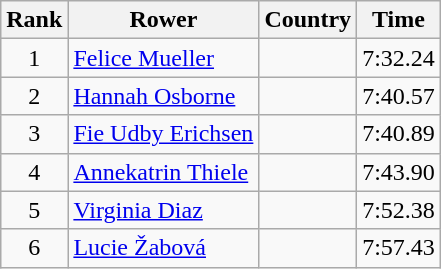<table class="wikitable" style="text-align:center">
<tr>
<th>Rank</th>
<th>Rower</th>
<th>Country</th>
<th>Time</th>
</tr>
<tr>
<td>1</td>
<td align="left"><a href='#'>Felice Mueller</a></td>
<td align="left"></td>
<td>7:32.24</td>
</tr>
<tr>
<td>2</td>
<td align="left"><a href='#'>Hannah Osborne</a></td>
<td align="left"></td>
<td>7:40.57</td>
</tr>
<tr>
<td>3</td>
<td align="left"><a href='#'>Fie Udby Erichsen</a></td>
<td align="left"></td>
<td>7:40.89</td>
</tr>
<tr>
<td>4</td>
<td align="left"><a href='#'>Annekatrin Thiele</a></td>
<td align="left"></td>
<td>7:43.90</td>
</tr>
<tr>
<td>5</td>
<td align="left"><a href='#'>Virginia Diaz</a></td>
<td align="left"></td>
<td>7:52.38</td>
</tr>
<tr>
<td>6</td>
<td align="left"><a href='#'>Lucie Žabová</a></td>
<td align="left"></td>
<td>7:57.43</td>
</tr>
</table>
